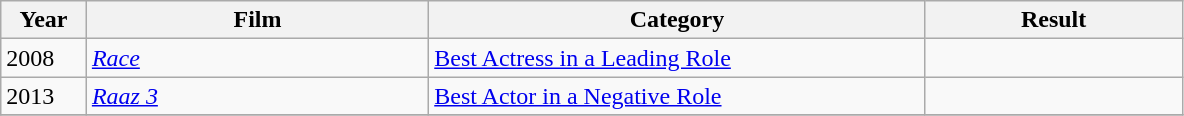<table class="wikitable sortable plainrowheaders">
<tr>
<th width=5%>Year</th>
<th width=20%>Film</th>
<th width=29%>Category</th>
<th width=15%>Result</th>
</tr>
<tr>
<td>2008</td>
<td><em><a href='#'>Race</a></em></td>
<td><a href='#'>Best Actress in a Leading Role</a></td>
<td></td>
</tr>
<tr>
<td>2013</td>
<td><em><a href='#'>Raaz 3</a></em></td>
<td><a href='#'>Best Actor in a Negative Role</a></td>
<td></td>
</tr>
<tr>
</tr>
</table>
